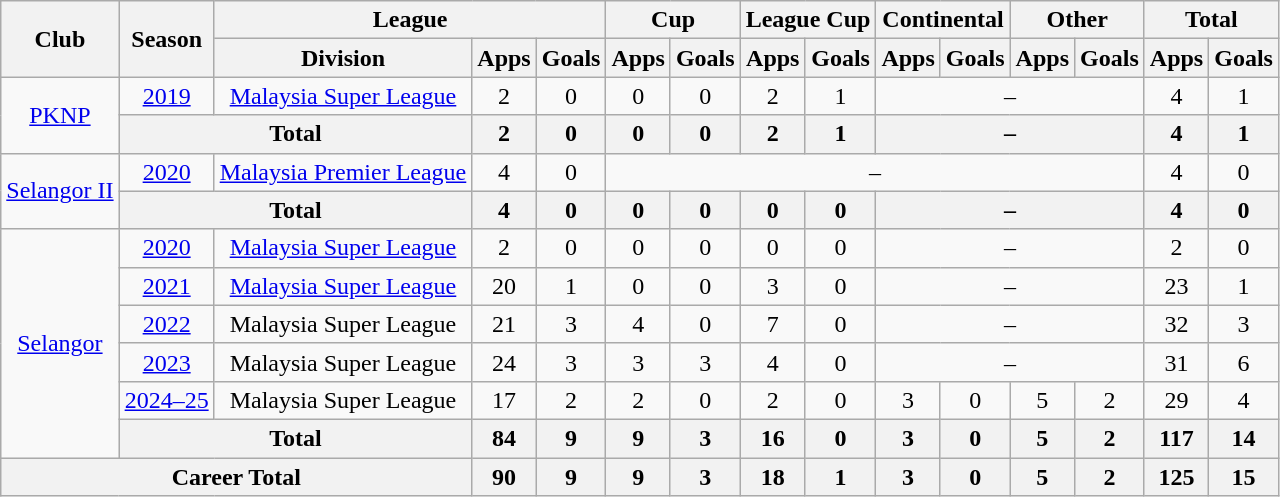<table class=wikitable style="text-align:center">
<tr>
<th rowspan=2>Club</th>
<th rowspan=2>Season</th>
<th colspan=3>League</th>
<th colspan=2>Cup</th>
<th colspan=2>League Cup</th>
<th colspan=2>Continental</th>
<th colspan=2>Other</th>
<th colspan=2>Total</th>
</tr>
<tr>
<th>Division</th>
<th>Apps</th>
<th>Goals</th>
<th>Apps</th>
<th>Goals</th>
<th>Apps</th>
<th>Goals</th>
<th>Apps</th>
<th>Goals</th>
<th>Apps</th>
<th>Goals</th>
<th>Apps</th>
<th>Goals</th>
</tr>
<tr>
<td rowspan=2><a href='#'>PKNP</a></td>
<td><a href='#'>2019</a></td>
<td><a href='#'>Malaysia Super League</a></td>
<td>2</td>
<td>0</td>
<td>0</td>
<td>0</td>
<td>2</td>
<td>1</td>
<td colspan=4>–</td>
<td>4</td>
<td>1</td>
</tr>
<tr>
<th colspan="2">Total</th>
<th>2</th>
<th>0</th>
<th>0</th>
<th>0</th>
<th>2</th>
<th>1</th>
<th colspan=4>–</th>
<th>4</th>
<th>1</th>
</tr>
<tr>
<td rowspan=2><a href='#'>Selangor II</a></td>
<td><a href='#'>2020</a></td>
<td><a href='#'>Malaysia Premier League</a></td>
<td>4</td>
<td>0</td>
<td colspan=8>–</td>
<td>4</td>
<td>0</td>
</tr>
<tr>
<th colspan="2">Total</th>
<th>4</th>
<th>0</th>
<th>0</th>
<th>0</th>
<th>0</th>
<th>0</th>
<th colspan=4>–</th>
<th>4</th>
<th>0</th>
</tr>
<tr>
<td rowspan="6"><a href='#'>Selangor</a></td>
<td><a href='#'>2020</a></td>
<td><a href='#'>Malaysia Super League</a></td>
<td>2</td>
<td>0</td>
<td>0</td>
<td>0</td>
<td>0</td>
<td>0</td>
<td colspan=4>–</td>
<td>2</td>
<td>0</td>
</tr>
<tr>
<td><a href='#'>2021</a></td>
<td><a href='#'>Malaysia Super League</a></td>
<td>20</td>
<td>1</td>
<td>0</td>
<td>0</td>
<td>3</td>
<td>0</td>
<td colspan=4>–</td>
<td>23</td>
<td>1</td>
</tr>
<tr>
<td><a href='#'>2022</a></td>
<td>Malaysia Super League</td>
<td>21</td>
<td>3</td>
<td>4</td>
<td>0</td>
<td>7</td>
<td>0</td>
<td colspan="4">–</td>
<td>32</td>
<td>3</td>
</tr>
<tr>
<td><a href='#'>2023</a></td>
<td>Malaysia Super League</td>
<td>24</td>
<td>3</td>
<td>3</td>
<td>3</td>
<td>4</td>
<td>0</td>
<td colspan="4">–</td>
<td>31</td>
<td>6</td>
</tr>
<tr>
<td><a href='#'>2024–25</a></td>
<td>Malaysia Super League</td>
<td>17</td>
<td>2</td>
<td>2</td>
<td>0</td>
<td>2</td>
<td>0</td>
<td>3</td>
<td>0</td>
<td>5</td>
<td>2</td>
<td>29</td>
<td>4</td>
</tr>
<tr>
<th colspan="2">Total</th>
<th>84</th>
<th>9</th>
<th>9</th>
<th>3</th>
<th>16</th>
<th>0</th>
<th>3</th>
<th>0</th>
<th>5</th>
<th>2</th>
<th>117</th>
<th>14</th>
</tr>
<tr>
<th colspan="3">Career Total</th>
<th>90</th>
<th>9</th>
<th>9</th>
<th>3</th>
<th>18</th>
<th>1</th>
<th>3</th>
<th>0</th>
<th>5</th>
<th>2</th>
<th>125</th>
<th>15</th>
</tr>
</table>
